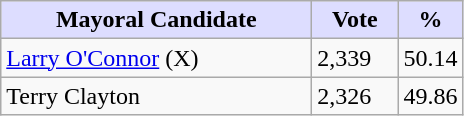<table class="wikitable">
<tr>
<th style="background:#ddf; width:200px;">Mayoral Candidate </th>
<th style="background:#ddf; width:50px;">Vote</th>
<th style="background:#ddf; width:30px;">%</th>
</tr>
<tr>
<td><a href='#'>Larry O'Connor</a> (X)</td>
<td>2,339</td>
<td>50.14</td>
</tr>
<tr>
<td>Terry Clayton</td>
<td>2,326</td>
<td>49.86</td>
</tr>
</table>
